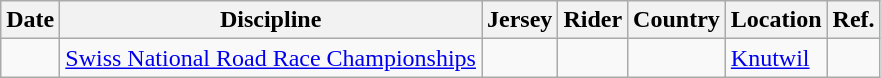<table class="wikitable sortable">
<tr>
<th>Date</th>
<th>Discipline</th>
<th>Jersey</th>
<th>Rider</th>
<th>Country</th>
<th>Location</th>
<th class="unsortable">Ref.</th>
</tr>
<tr>
<td></td>
<td><a href='#'>Swiss National Road Race Championships</a></td>
<td align="center"></td>
<td></td>
<td></td>
<td><a href='#'>Knutwil</a></td>
<td align="center"></td>
</tr>
</table>
